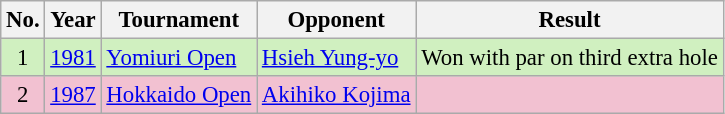<table class="wikitable" style="font-size:95%;">
<tr>
<th>No.</th>
<th>Year</th>
<th>Tournament</th>
<th>Opponent</th>
<th>Result</th>
</tr>
<tr style="background:#D0F0C0;">
<td align=center>1</td>
<td><a href='#'>1981</a></td>
<td><a href='#'>Yomiuri Open</a></td>
<td> <a href='#'>Hsieh Yung-yo</a></td>
<td>Won with par on third extra hole</td>
</tr>
<tr style="background:#F2C1D1;">
<td align=center>2</td>
<td><a href='#'>1987</a></td>
<td><a href='#'>Hokkaido Open</a></td>
<td> <a href='#'>Akihiko Kojima</a></td>
<td></td>
</tr>
</table>
